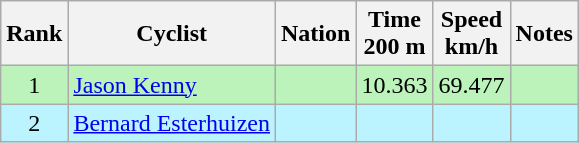<table class="wikitable sortable" style="text-align:center;">
<tr>
<th>Rank</th>
<th>Cyclist</th>
<th>Nation</th>
<th>Time<br>200 m</th>
<th>Speed<br>km/h</th>
<th>Notes</th>
</tr>
<tr bgcolor=bbf3bb>
<td>1</td>
<td align=left><a href='#'>Jason Kenny</a></td>
<td align=left></td>
<td>10.363</td>
<td>69.477</td>
<td></td>
</tr>
<tr bgcolor=bbf3ff>
<td>2</td>
<td align=left><a href='#'>Bernard Esterhuizen</a></td>
<td align=left></td>
<td></td>
<td></td>
<td></td>
</tr>
</table>
